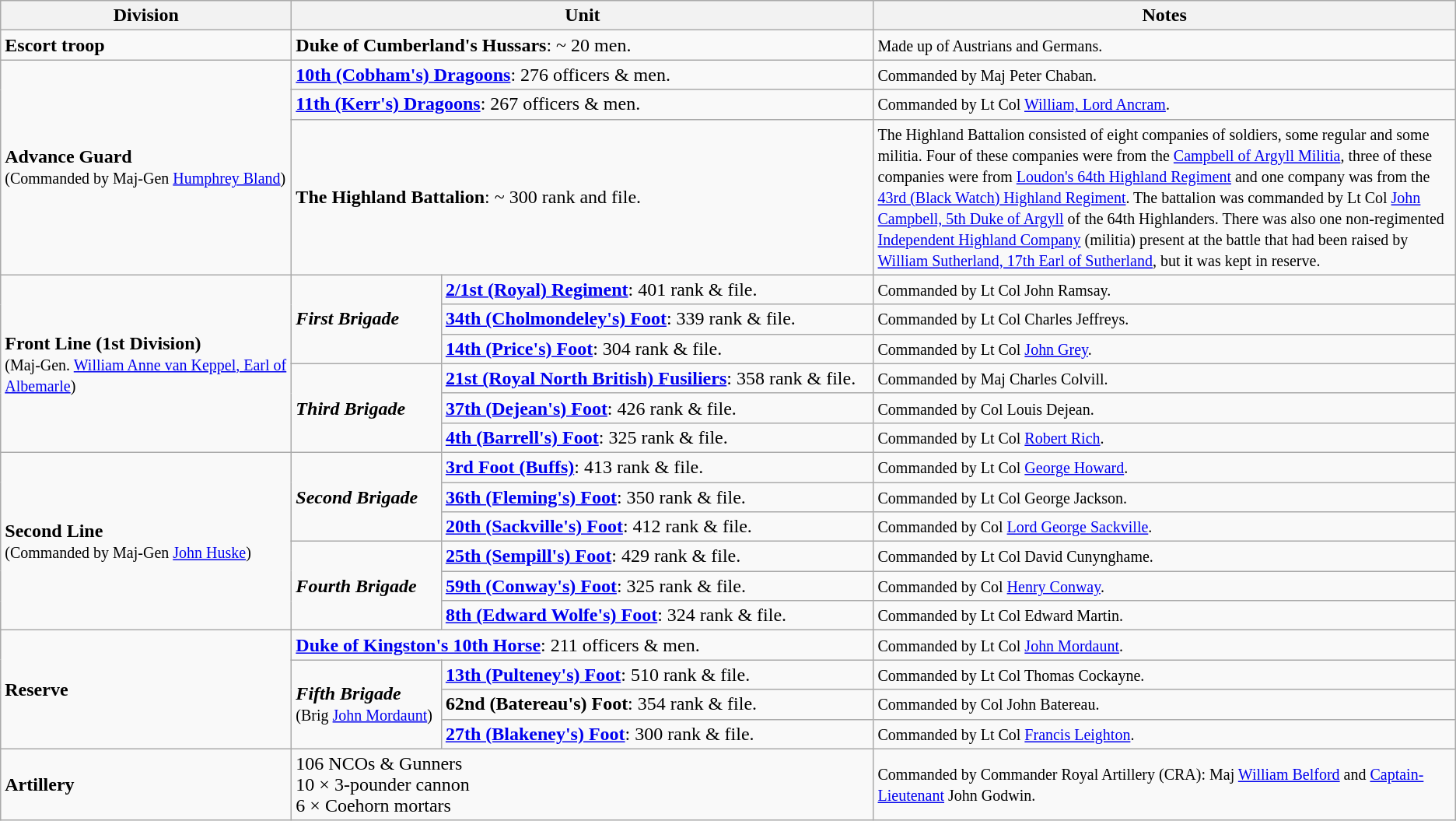<table class="wikitable">
<tr>
<th width=20%>Division</th>
<th width=40% colspan=2>Unit</th>
<th>Notes</th>
</tr>
<tr>
<td><strong>Escort troop</strong></td>
<td colspan=2><strong>Duke of Cumberland's Hussars</strong>: ~ 20 men.</td>
<td><small>Made up of Austrians and Germans.</small></td>
</tr>
<tr>
<td rowspan=3><strong>Advance Guard</strong> <br><small>(Commanded by Maj-Gen <a href='#'>Humphrey Bland</a>)</small></td>
<td colspan=2><strong><a href='#'>10th (Cobham's) Dragoons</a></strong>: 276 officers & men.</td>
<td><small>Commanded by Maj Peter Chaban.</small></td>
</tr>
<tr>
<td colspan=2><strong><a href='#'>11th (Kerr's) Dragoons</a></strong>: 267 officers & men.</td>
<td><small>Commanded by Lt Col <a href='#'>William, Lord Ancram</a>.</small></td>
</tr>
<tr>
<td colspan=2><strong>The Highland Battalion</strong>: ~ 300 rank and file.</td>
<td><small>The Highland Battalion consisted of eight companies of soldiers, some regular and some militia. Four of these companies were from the <a href='#'>Campbell of Argyll Militia</a>, three of these companies were from <a href='#'>Loudon's 64th Highland Regiment</a> and one company was from the <a href='#'>43rd (Black Watch) Highland Regiment</a>. The battalion was commanded by Lt Col <a href='#'>John Campbell, 5th Duke of Argyll</a> of the 64th Highlanders. There was also one non-regimented <a href='#'>Independent Highland Company</a> (militia) present at the battle that had been raised by <a href='#'>William Sutherland, 17th Earl of Sutherland</a>, but it was kept in reserve.</small></td>
</tr>
<tr>
<td rowspan=6><strong>Front Line (1st Division)</strong><br><small>(Maj-Gen. <a href='#'>William Anne van Keppel, Earl of Albemarle</a>)</small></td>
<td rowspan=3><strong><em>First Brigade</em></strong></td>
<td><strong><a href='#'>2/1st (Royal) Regiment</a></strong>: 401 rank & file.</td>
<td><small>Commanded by Lt Col John Ramsay.</small></td>
</tr>
<tr>
<td><strong><a href='#'>34th (Cholmondeley's) Foot</a></strong>: 339 rank & file.</td>
<td><small>Commanded by Lt Col Charles Jeffreys.</small></td>
</tr>
<tr>
<td><strong><a href='#'>14th (Price's) Foot</a></strong>: 304 rank & file.</td>
<td><small>Commanded by Lt Col <a href='#'>John Grey</a>.</small></td>
</tr>
<tr>
<td rowspan=3><strong><em>Third Brigade</em></strong></td>
<td><strong><a href='#'>21st (Royal North British) Fusiliers</a></strong>: 358 rank & file.</td>
<td><small>Commanded by Maj Charles Colvill.</small></td>
</tr>
<tr>
<td><strong><a href='#'>37th (Dejean's) Foot</a></strong>: 426 rank & file.</td>
<td><small>Commanded by Col Louis Dejean.</small></td>
</tr>
<tr>
<td><strong><a href='#'>4th (Barrell's) Foot</a></strong>: 325 rank & file.</td>
<td><small>Commanded by Lt Col <a href='#'>Robert Rich</a>.</small></td>
</tr>
<tr>
<td rowspan=6><strong>Second Line</strong><br><small>(Commanded by Maj-Gen <a href='#'>John Huske</a>)</small></td>
<td rowspan=3><strong><em>Second Brigade</em></strong></td>
<td><strong><a href='#'>3rd Foot (Buffs)</a></strong>: 413 rank & file.</td>
<td><small>Commanded by Lt Col <a href='#'>George Howard</a>.</small></td>
</tr>
<tr>
<td><strong><a href='#'>36th (Fleming's) Foot</a></strong>: 350 rank & file.</td>
<td><small>Commanded by Lt Col George Jackson.</small></td>
</tr>
<tr>
<td><strong><a href='#'>20th (Sackville's) Foot</a></strong>: 412 rank & file.</td>
<td><small>Commanded by Col <a href='#'>Lord George Sackville</a>.</small></td>
</tr>
<tr>
<td rowspan=3><strong><em>Fourth Brigade</em></strong></td>
<td><strong><a href='#'>25th (Sempill's) Foot</a></strong>: 429 rank & file.</td>
<td><small>Commanded by Lt Col David Cunynghame.</small></td>
</tr>
<tr>
<td><strong><a href='#'>59th (Conway's) Foot</a></strong>: 325 rank & file.</td>
<td><small>Commanded by Col <a href='#'>Henry Conway</a>.</small></td>
</tr>
<tr>
<td><strong><a href='#'>8th (Edward Wolfe's) Foot</a></strong>: 324 rank & file.</td>
<td><small>Commanded by Lt Col Edward Martin.</small></td>
</tr>
<tr>
<td rowspan=4><strong>Reserve</strong></td>
<td colspan=2><strong><a href='#'>Duke of Kingston's 10th Horse</a></strong>: 211 officers & men.</td>
<td><small>Commanded by Lt Col <a href='#'>John Mordaunt</a>.</small></td>
</tr>
<tr>
<td rowspan=3><strong><em>Fifth Brigade</em></strong><br><small>(Brig <a href='#'>John Mordaunt</a>)</small></td>
<td><strong><a href='#'>13th (Pulteney's) Foot</a></strong>: 510 rank & file.</td>
<td><small>Commanded by Lt Col Thomas Cockayne.</small></td>
</tr>
<tr>
<td><strong>62nd (Batereau's) Foot</strong>: 354 rank & file.</td>
<td><small>Commanded by Col John Batereau.</small></td>
</tr>
<tr>
<td><strong><a href='#'>27th (Blakeney's) Foot</a></strong>: 300 rank & file.</td>
<td><small>Commanded by Lt Col <a href='#'>Francis Leighton</a>.</small></td>
</tr>
<tr>
<td><strong>Artillery</strong></td>
<td colspan=2>106 NCOs & Gunners<br>10 × 3-pounder cannon<br>6 × Coehorn mortars</td>
<td><small>Commanded by Commander Royal Artillery (CRA): Maj <a href='#'>William Belford</a> and <a href='#'>Captain-Lieutenant</a> John Godwin.</small></td>
</tr>
</table>
